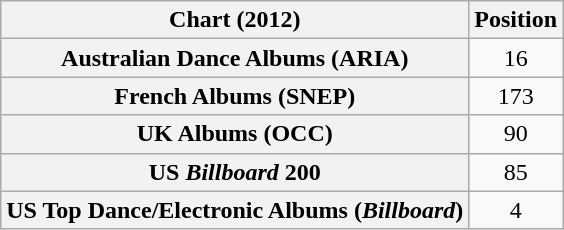<table class="wikitable sortable plainrowheaders" style="text-align:center">
<tr>
<th scope="col">Chart (2012)</th>
<th scope="col">Position</th>
</tr>
<tr>
<th scope="row">Australian Dance Albums (ARIA)</th>
<td>16</td>
</tr>
<tr>
<th scope="row">French Albums (SNEP)</th>
<td>173</td>
</tr>
<tr>
<th scope="row">UK Albums (OCC)</th>
<td>90</td>
</tr>
<tr>
<th scope="row">US <em>Billboard</em> 200</th>
<td>85</td>
</tr>
<tr>
<th scope="row">US Top Dance/Electronic Albums (<em>Billboard</em>)</th>
<td>4</td>
</tr>
</table>
